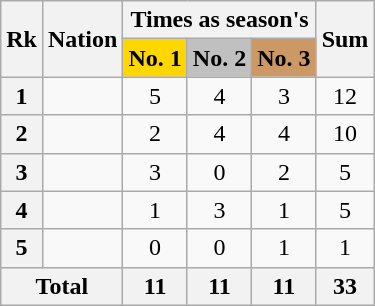<table class="wikitable sortable" style="text-align: center;">
<tr>
<th rowspan="2">Rk</th>
<th rowspan="2">Nation</th>
<th colspan="3">Times as season's</th>
<th rowspan="2">Sum</th>
</tr>
<tr>
<th style="background-color: gold;">No. 1</th>
<th style="background-color: silver;">No. 2</th>
<th style="background-color: #cc9966;">No. 3</th>
</tr>
<tr>
<th>1</th>
<td></td>
<td>5</td>
<td>4</td>
<td>3</td>
<td>12</td>
</tr>
<tr>
<th>2</th>
<td></td>
<td>2</td>
<td>4</td>
<td>4</td>
<td>10</td>
</tr>
<tr>
<th>3</th>
<td></td>
<td>3</td>
<td>0</td>
<td>2</td>
<td>5</td>
</tr>
<tr>
<th>4</th>
<td></td>
<td>1</td>
<td>3</td>
<td>1</td>
<td>5</td>
</tr>
<tr>
<th>5</th>
<td></td>
<td>0</td>
<td>0</td>
<td>1</td>
<td>1</td>
</tr>
<tr class="sortbottom">
<th colspan="2">Total</th>
<th>11</th>
<th>11</th>
<th>11</th>
<th>33</th>
</tr>
</table>
